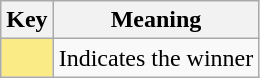<table class="wikitable">
<tr>
<th scope="col" style="width:%;">Key</th>
<th scope="col" style="width:%;">Meaning</th>
</tr>
<tr>
<td style="background:#FAEB86"></td>
<td>Indicates the winner</td>
</tr>
</table>
